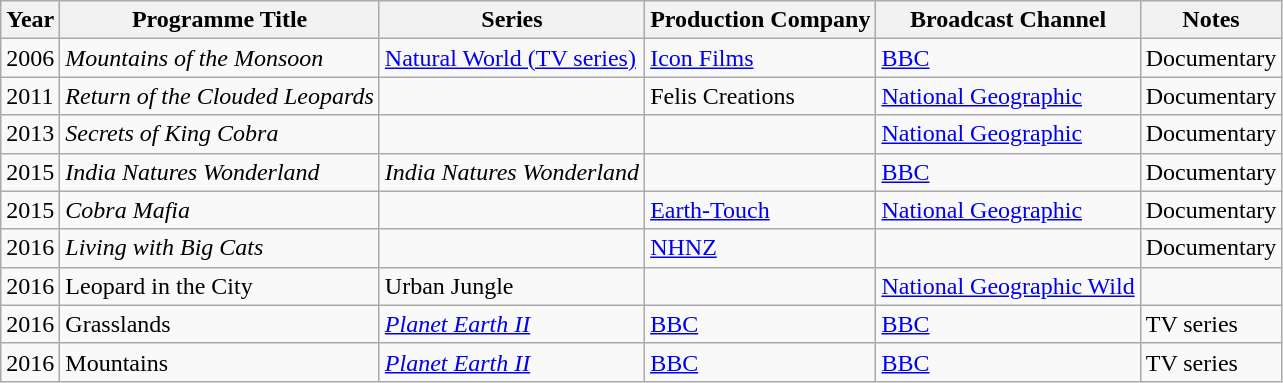<table class="wikitable sortable">
<tr>
<th>Year</th>
<th>Programme Title</th>
<th>Series</th>
<th>Production Company</th>
<th>Broadcast Channel</th>
<th>Notes</th>
</tr>
<tr>
<td>2006</td>
<td><em>Mountains of the Monsoon</em></td>
<td><a href='#'>Natural World (TV series)</a></td>
<td><a href='#'>Icon Films</a></td>
<td><a href='#'>BBC</a></td>
<td>Documentary</td>
</tr>
<tr>
<td>2011</td>
<td><em>Return of the Clouded Leopards</em></td>
<td></td>
<td>Felis Creations</td>
<td><a href='#'>National Geographic</a></td>
<td>Documentary</td>
</tr>
<tr>
<td>2013</td>
<td><em>Secrets of King Cobra</em></td>
<td></td>
<td></td>
<td><a href='#'>National Geographic</a></td>
<td>Documentary</td>
</tr>
<tr>
<td>2015</td>
<td><em>India Natures Wonderland</em></td>
<td><em>India Natures Wonderland</em></td>
<td></td>
<td><a href='#'>BBC</a></td>
<td>Documentary</td>
</tr>
<tr>
<td>2015</td>
<td><em>Cobra Mafia</em></td>
<td></td>
<td><a href='#'>Earth-Touch</a></td>
<td><a href='#'>National Geographic</a></td>
<td>Documentary</td>
</tr>
<tr>
<td>2016</td>
<td><em>Living with Big Cats</em></td>
<td></td>
<td><a href='#'>NHNZ</a></td>
<td></td>
<td>Documentary</td>
</tr>
<tr>
<td>2016</td>
<td>Leopard in the City</td>
<td>Urban Jungle</td>
<td></td>
<td><a href='#'>National Geographic Wild</a></td>
<td></td>
</tr>
<tr>
<td>2016</td>
<td>Grasslands</td>
<td><em><a href='#'>Planet Earth II</a></em></td>
<td><a href='#'>BBC</a></td>
<td><a href='#'>BBC</a></td>
<td>TV series</td>
</tr>
<tr>
<td>2016</td>
<td>Mountains</td>
<td><em><a href='#'>Planet Earth II</a></em></td>
<td><a href='#'>BBC</a></td>
<td><a href='#'>BBC</a></td>
<td>TV series</td>
</tr>
</table>
